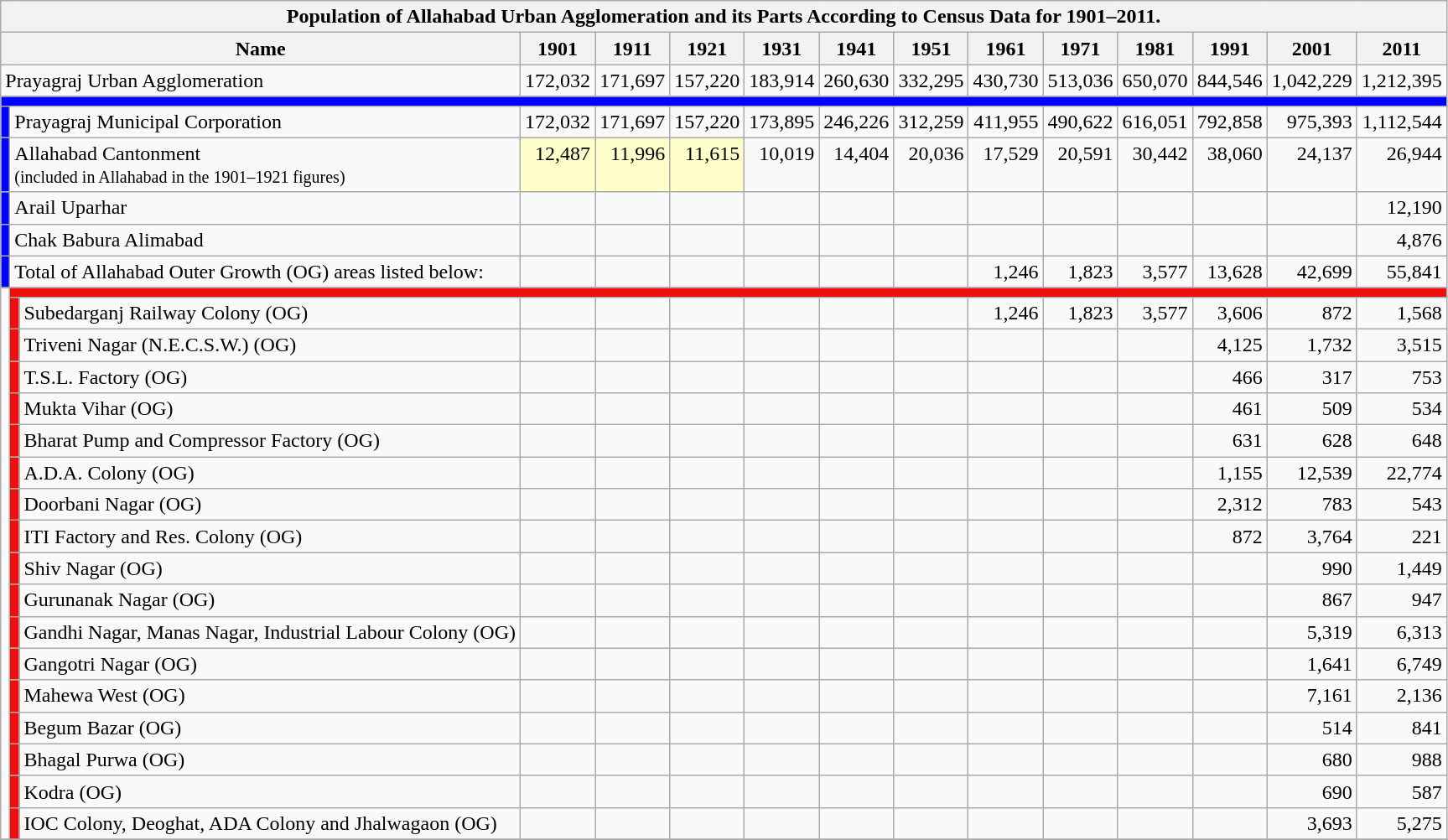<table class="wikitable mw-collapsible ">
<tr style="vertical-align:top;">
<th colspan=15>Population of Allahabad Urban Agglomeration and its Parts According to Census Data for 1901–2011.</th>
</tr>
<tr style="vertical-align:top;">
<th colspan=3>Name</th>
<th>1901</th>
<th>1911</th>
<th>1921</th>
<th>1931</th>
<th>1941</th>
<th>1951</th>
<th>1961</th>
<th>1971</th>
<th>1981</th>
<th>1991</th>
<th>2001</th>
<th>2011</th>
</tr>
<tr style="vertical-align:top;text-align:right">
<td style="text-align:left;" colspan=3>Prayagraj Urban Agglomeration</td>
<td>172,032</td>
<td>171,697</td>
<td>157,220</td>
<td>183,914</td>
<td>260,630</td>
<td>332,295</td>
<td>430,730</td>
<td>513,036</td>
<td>650,070</td>
<td>844,546</td>
<td>1,042,229</td>
<td>1,212,395</td>
</tr>
<tr>
<td colspan=15 style="background:#0000FF;"></td>
</tr>
<tr style="vertical-align:top;text-align:right">
<td style="background:#0000FF;"></td>
<td style="text-align:left;" colspan=2>Prayagraj Municipal Corporation</td>
<td>172,032</td>
<td>171,697</td>
<td>157,220</td>
<td>173,895</td>
<td>246,226</td>
<td>312,259</td>
<td>411,955</td>
<td>490,622</td>
<td>616,051</td>
<td>792,858</td>
<td>975,393</td>
<td>1,112,544</td>
</tr>
<tr style="vertical-align:top;text-align:right">
<td style="background:#0000FF;"></td>
<td style="text-align:left;" colspan=2>Allahabad Cantonment<br><small>(included in Allahabad in the 1901–1921 figures)</small></td>
<td style="background:#ffffcc;">12,487</td>
<td style="background:#ffffcc;">11,996</td>
<td style="background:#ffffcc;">11,615</td>
<td>10,019</td>
<td>14,404</td>
<td>20,036</td>
<td>17,529</td>
<td>20,591</td>
<td>30,442</td>
<td>38,060</td>
<td>24,137</td>
<td>26,944</td>
</tr>
<tr style="vertical-align:top;text-align:right">
<td style="background:#0000FF;"></td>
<td style="text-align:left;" colspan=2>Arail Uparhar</td>
<td></td>
<td></td>
<td></td>
<td></td>
<td></td>
<td></td>
<td></td>
<td></td>
<td></td>
<td></td>
<td></td>
<td>12,190</td>
</tr>
<tr style="vertical-align:top;text-align:right">
<td style="background:#0000FF;"></td>
<td style="text-align:left;" colspan=2>Chak Babura Alimabad</td>
<td></td>
<td></td>
<td></td>
<td></td>
<td></td>
<td></td>
<td></td>
<td></td>
<td></td>
<td></td>
<td></td>
<td>4,876</td>
</tr>
<tr style="vertical-align:top;text-align:right">
<td style="background:#0000FF;"></td>
<td style="text-align:left;" colspan=2>Total of Allahabad Outer Growth (OG) areas listed below:</td>
<td></td>
<td></td>
<td></td>
<td></td>
<td></td>
<td></td>
<td>1,246</td>
<td>1,823</td>
<td>3,577</td>
<td>13,628</td>
<td>42,699</td>
<td>55,841</td>
</tr>
<tr>
<td rowspan=18></td>
<td colspan=14 style="background:#ED0E0E;"></td>
</tr>
<tr style="vertical-align:top;text-align:right">
<td style="background:#ED0E0E;"></td>
<td style="text-align:left;">Subedarganj Railway Colony (OG)</td>
<td></td>
<td></td>
<td></td>
<td></td>
<td></td>
<td></td>
<td>1,246</td>
<td>1,823</td>
<td>3,577</td>
<td>3,606</td>
<td>872</td>
<td>1,568</td>
</tr>
<tr style="vertical-align:top;text-align:right">
<td style="background:#ED0E0E;"></td>
<td style="text-align:left;">Triveni Nagar (N.E.C.S.W.) (OG)</td>
<td></td>
<td></td>
<td></td>
<td></td>
<td></td>
<td></td>
<td></td>
<td></td>
<td></td>
<td>4,125</td>
<td>1,732</td>
<td>3,515</td>
</tr>
<tr style="vertical-align:top;text-align:right">
<td style="background:#ED0E0E;"></td>
<td style="text-align:left;">T.S.L. Factory (OG)</td>
<td></td>
<td></td>
<td></td>
<td></td>
<td></td>
<td></td>
<td></td>
<td></td>
<td></td>
<td>466</td>
<td>317</td>
<td>753</td>
</tr>
<tr style="vertical-align:top;text-align:right">
<td style="background:#ED0E0E;"></td>
<td style="text-align:left;">Mukta Vihar (OG)</td>
<td></td>
<td></td>
<td></td>
<td></td>
<td></td>
<td></td>
<td></td>
<td></td>
<td></td>
<td>461</td>
<td>509</td>
<td>534</td>
</tr>
<tr style="vertical-align:top;text-align:right">
<td style="background:#ED0E0E;"></td>
<td style="text-align:left;">Bharat Pump and Compressor Factory (OG)</td>
<td></td>
<td></td>
<td></td>
<td></td>
<td></td>
<td></td>
<td></td>
<td></td>
<td></td>
<td>631</td>
<td>628</td>
<td>648</td>
</tr>
<tr style="vertical-align:top;text-align:right">
<td style="background:#ED0E0E;"></td>
<td style="text-align:left;">A.D.A. Colony (OG)</td>
<td></td>
<td></td>
<td></td>
<td></td>
<td></td>
<td></td>
<td></td>
<td></td>
<td></td>
<td>1,155</td>
<td>12,539</td>
<td>22,774</td>
</tr>
<tr style="vertical-align:top;text-align:right">
<td style="background:#ED0E0E;"></td>
<td style="text-align:left;">Doorbani Nagar (OG)</td>
<td></td>
<td></td>
<td></td>
<td></td>
<td></td>
<td></td>
<td></td>
<td></td>
<td></td>
<td>2,312</td>
<td>783</td>
<td>543</td>
</tr>
<tr style="vertical-align:top;text-align:right">
<td style="background:#ED0E0E;"></td>
<td style="text-align:left;">ITI Factory and Res. Colony (OG)</td>
<td></td>
<td></td>
<td></td>
<td></td>
<td></td>
<td></td>
<td></td>
<td></td>
<td></td>
<td>872</td>
<td>3,764</td>
<td>221</td>
</tr>
<tr style="vertical-align:top;text-align:right">
<td style="background:#ED0E0E;"></td>
<td style="text-align:left;">Shiv Nagar (OG)</td>
<td></td>
<td></td>
<td></td>
<td></td>
<td></td>
<td></td>
<td></td>
<td></td>
<td></td>
<td></td>
<td>990</td>
<td>1,449</td>
</tr>
<tr style="vertical-align:top;text-align:right">
<td style="background:#ED0E0E;"></td>
<td style="text-align:left;">Gurunanak Nagar (OG)</td>
<td></td>
<td></td>
<td></td>
<td></td>
<td></td>
<td></td>
<td></td>
<td></td>
<td></td>
<td></td>
<td>867</td>
<td>947</td>
</tr>
<tr style="vertical-align:top;text-align:right">
<td style="background:#ED0E0E;"></td>
<td style="text-align:left;">Gandhi Nagar, Manas Nagar, Industrial Labour Colony (OG)</td>
<td></td>
<td></td>
<td></td>
<td></td>
<td></td>
<td></td>
<td></td>
<td></td>
<td></td>
<td></td>
<td>5,319</td>
<td>6,313</td>
</tr>
<tr style="vertical-align:top;text-align:right">
<td style="background:#ED0E0E;"></td>
<td style="text-align:left;">Gangotri Nagar (OG)</td>
<td></td>
<td></td>
<td></td>
<td></td>
<td></td>
<td></td>
<td></td>
<td></td>
<td></td>
<td></td>
<td>1,641</td>
<td>6,749</td>
</tr>
<tr style="vertical-align:top;text-align:right">
<td style="background:#ED0E0E;"></td>
<td style="text-align:left;">Mahewa West (OG)</td>
<td></td>
<td></td>
<td></td>
<td></td>
<td></td>
<td></td>
<td></td>
<td></td>
<td></td>
<td></td>
<td>7,161</td>
<td>2,136</td>
</tr>
<tr style="vertical-align:top;text-align:right">
<td style="background:#ED0E0E;"></td>
<td style="text-align:left;">Begum Bazar (OG)</td>
<td></td>
<td></td>
<td></td>
<td></td>
<td></td>
<td></td>
<td></td>
<td></td>
<td></td>
<td></td>
<td>514</td>
<td>841</td>
</tr>
<tr style="vertical-align:top;text-align:right">
<td style="background:#ED0E0E;"></td>
<td style="text-align:left;">Bhagal Purwa (OG)</td>
<td></td>
<td></td>
<td></td>
<td></td>
<td></td>
<td></td>
<td></td>
<td></td>
<td></td>
<td></td>
<td>680</td>
<td>988</td>
</tr>
<tr style="vertical-align:top;text-align:right">
<td style="background:#ED0E0E;"></td>
<td style="text-align:left;">Kodra (OG)</td>
<td></td>
<td></td>
<td></td>
<td></td>
<td></td>
<td></td>
<td></td>
<td></td>
<td></td>
<td></td>
<td>690</td>
<td>587</td>
</tr>
<tr style="vertical-align:top;text-align:right">
<td style="background:#ED0E0E;"></td>
<td style="text-align:left;">IOC Colony, Deoghat, ADA Colony and Jhalwagaon (OG)</td>
<td></td>
<td></td>
<td></td>
<td></td>
<td></td>
<td></td>
<td></td>
<td></td>
<td></td>
<td></td>
<td>3,693</td>
<td>5,275</td>
</tr>
<tr>
</tr>
</table>
